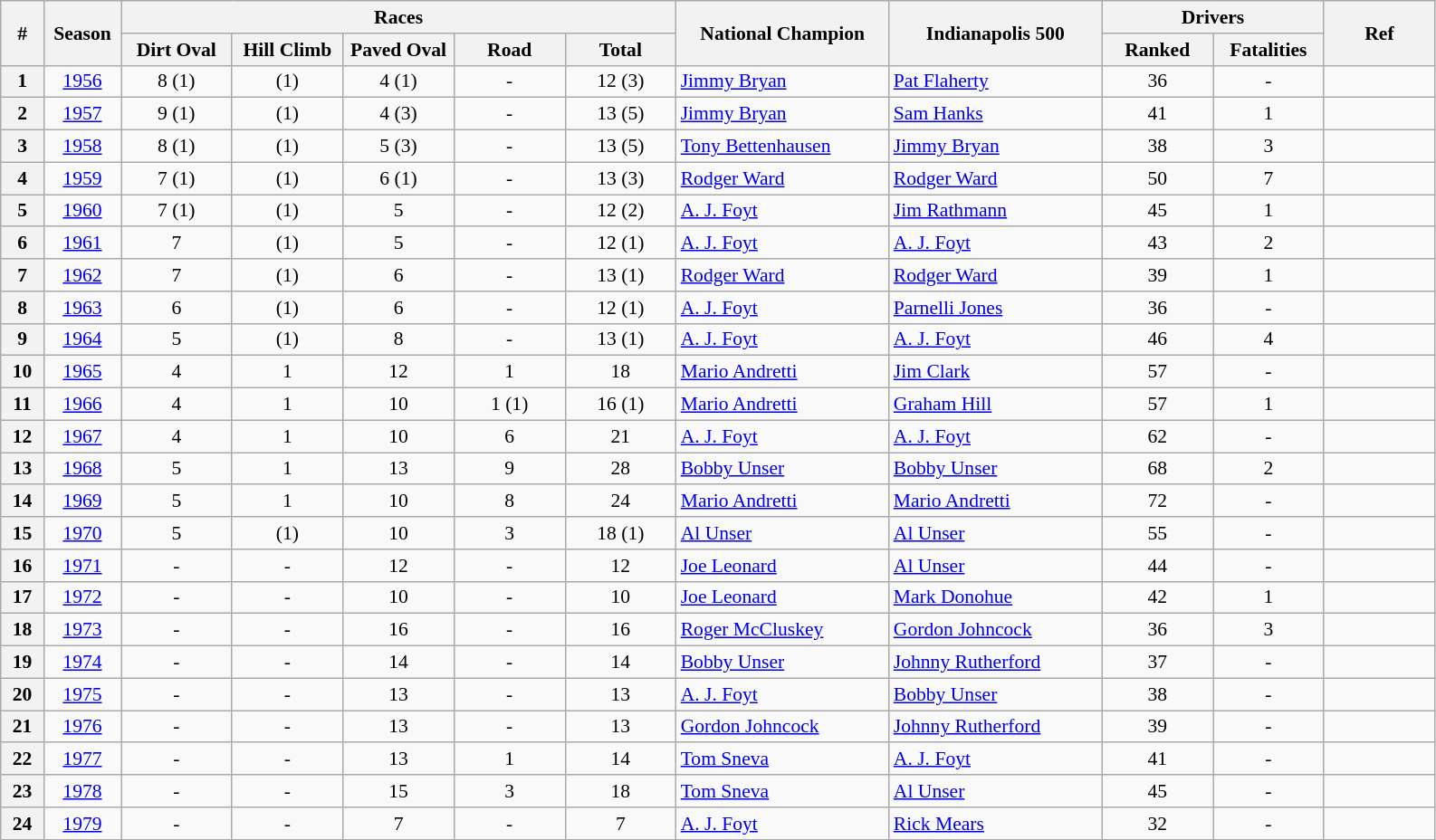<table class="wikitable" style="font-size: 90%">
<tr>
<th rowspan="2" width="25">#</th>
<th rowspan="2" width="50">Season</th>
<th colspan="5">Races</th>
<th rowspan="2" width="150">National Champion</th>
<th rowspan="2" width="150">Indianapolis 500</th>
<th colspan="2">Drivers</th>
<th rowspan="2" width="75">Ref</th>
</tr>
<tr>
<th width="75">Dirt Oval</th>
<th width="75">Hill Climb</th>
<th width="75">Paved Oval</th>
<th width="75">Road</th>
<th width="75">Total</th>
<th width="75">Ranked</th>
<th width="75">Fatalities</th>
</tr>
<tr>
<th>1</th>
<td align="center"><a href='#'>1956</a></td>
<td align="center">8 (1)</td>
<td align="center">(1)</td>
<td align="center">4 (1)</td>
<td align="center">-</td>
<td align="center">12 (3)</td>
<td> <a href='#'>Jimmy Bryan</a></td>
<td> <a href='#'>Pat Flaherty</a></td>
<td align="center">36</td>
<td align="center">-</td>
<td align="center"></td>
</tr>
<tr>
<th>2</th>
<td align="center"><a href='#'>1957</a></td>
<td align="center">9 (1)</td>
<td align="center">(1)</td>
<td align="center">4 (3)</td>
<td align="center">-</td>
<td align="center">13 (5)</td>
<td> <a href='#'>Jimmy Bryan</a></td>
<td> <a href='#'>Sam Hanks</a></td>
<td align="center">41</td>
<td align="center">1</td>
<td align="center"></td>
</tr>
<tr>
<th>3</th>
<td align="center"><a href='#'>1958</a></td>
<td align="center">8 (1)</td>
<td align="center">(1)</td>
<td align="center">5 (3)</td>
<td align="center">-</td>
<td align="center">13 (5)</td>
<td> <a href='#'>Tony Bettenhausen</a></td>
<td> <a href='#'>Jimmy Bryan</a></td>
<td align="center">38</td>
<td align="center">3</td>
<td align="center"></td>
</tr>
<tr>
<th>4</th>
<td align="center"><a href='#'>1959</a></td>
<td align="center">7 (1)</td>
<td align="center">(1)</td>
<td align="center">6 (1)</td>
<td align="center">-</td>
<td align="center">13 (3)</td>
<td> <a href='#'>Rodger Ward</a></td>
<td> <a href='#'>Rodger Ward</a></td>
<td align="center">50</td>
<td align="center">7</td>
<td align="center"></td>
</tr>
<tr>
<th>5</th>
<td align="center"><a href='#'>1960</a></td>
<td align="center">7 (1)</td>
<td align="center">(1)</td>
<td align="center">5</td>
<td align="center">-</td>
<td align="center">12 (2)</td>
<td> <a href='#'>A. J. Foyt</a></td>
<td> <a href='#'>Jim Rathmann</a></td>
<td align="center">45</td>
<td align="center">1</td>
<td align="center"></td>
</tr>
<tr>
<th>6</th>
<td align="center"><a href='#'>1961</a></td>
<td align="center">7</td>
<td align="center">(1)</td>
<td align="center">5</td>
<td align="center">-</td>
<td align="center">12 (1)</td>
<td> <a href='#'>A. J. Foyt</a></td>
<td> <a href='#'>A. J. Foyt</a></td>
<td align="center">43</td>
<td align="center">2</td>
<td align="center"></td>
</tr>
<tr>
<th>7</th>
<td align="center"><a href='#'>1962</a></td>
<td align="center">7</td>
<td align="center">(1)</td>
<td align="center">6</td>
<td align="center">-</td>
<td align="center">13 (1)</td>
<td> <a href='#'>Rodger Ward</a></td>
<td> <a href='#'>Rodger Ward</a></td>
<td align="center">39</td>
<td align="center">1</td>
<td align="center"></td>
</tr>
<tr>
<th>8</th>
<td align="center"><a href='#'>1963</a></td>
<td align="center">6</td>
<td align="center">(1)</td>
<td align="center">6</td>
<td align="center">-</td>
<td align="center">12 (1)</td>
<td> <a href='#'>A. J. Foyt</a></td>
<td> <a href='#'>Parnelli Jones</a></td>
<td align="center">36</td>
<td align="center">-</td>
<td align="center"></td>
</tr>
<tr>
<th>9</th>
<td align="center"><a href='#'>1964</a></td>
<td align="center">5</td>
<td align="center">(1)</td>
<td align="center">8</td>
<td align="center">-</td>
<td align="center">13 (1)</td>
<td> <a href='#'>A. J. Foyt</a></td>
<td> <a href='#'>A. J. Foyt</a></td>
<td align="center">46</td>
<td align="center">4</td>
<td align="center"></td>
</tr>
<tr>
<th>10</th>
<td align="center"><a href='#'>1965</a></td>
<td align="center">4</td>
<td align="center">1</td>
<td align="center">12</td>
<td align="center">1</td>
<td align="center">18</td>
<td> <a href='#'>Mario Andretti</a></td>
<td> <a href='#'>Jim Clark</a></td>
<td align="center">57</td>
<td align="center">-</td>
<td align="center"></td>
</tr>
<tr>
<th>11</th>
<td align="center"><a href='#'>1966</a></td>
<td align="center">4</td>
<td align="center">1</td>
<td align="center">10</td>
<td align="center">1 (1)</td>
<td align="center">16 (1)</td>
<td> <a href='#'>Mario Andretti</a></td>
<td> <a href='#'>Graham Hill</a></td>
<td align="center">57</td>
<td align="center">1</td>
<td align="center"></td>
</tr>
<tr>
<th>12</th>
<td align="center"><a href='#'>1967</a></td>
<td align="center">4</td>
<td align="center">1</td>
<td align="center">10</td>
<td align="center">6</td>
<td align="center">21</td>
<td> <a href='#'>A. J. Foyt</a></td>
<td> <a href='#'>A. J. Foyt</a></td>
<td align="center">62</td>
<td align="center">-</td>
<td align="center"></td>
</tr>
<tr>
<th>13</th>
<td align="center"><a href='#'>1968</a></td>
<td align="center">5</td>
<td align="center">1</td>
<td align="center">13</td>
<td align="center">9</td>
<td align="center">28</td>
<td> <a href='#'>Bobby Unser</a></td>
<td> <a href='#'>Bobby Unser</a></td>
<td align="center">68</td>
<td align="center">2</td>
<td align="center"></td>
</tr>
<tr>
<th>14</th>
<td align="center"><a href='#'>1969</a></td>
<td align="center">5</td>
<td align="center">1</td>
<td align="center">10</td>
<td align="center">8</td>
<td align="center">24</td>
<td> <a href='#'>Mario Andretti</a></td>
<td> <a href='#'>Mario Andretti</a></td>
<td align="center">72</td>
<td align="center">-</td>
<td align="center"></td>
</tr>
<tr>
<th>15</th>
<td align="center"><a href='#'>1970</a></td>
<td align="center">5</td>
<td align="center">(1)</td>
<td align="center">10</td>
<td align="center">3</td>
<td align="center">18 (1)</td>
<td> <a href='#'>Al Unser</a></td>
<td> <a href='#'>Al Unser</a></td>
<td align="center">55</td>
<td align="center">-</td>
<td align="center"></td>
</tr>
<tr>
<th>16</th>
<td align="center"><a href='#'>1971</a></td>
<td align="center">-</td>
<td align="center">-</td>
<td align="center">12</td>
<td align="center">-</td>
<td align="center">12</td>
<td> <a href='#'>Joe Leonard</a></td>
<td> <a href='#'>Al Unser</a></td>
<td align="center">44</td>
<td align="center">-</td>
<td align="center"></td>
</tr>
<tr>
<th>17</th>
<td align="center"><a href='#'>1972</a></td>
<td align="center">-</td>
<td align="center">-</td>
<td align="center">10</td>
<td align="center">-</td>
<td align="center">10</td>
<td> <a href='#'>Joe Leonard</a></td>
<td> <a href='#'>Mark Donohue</a></td>
<td align="center">42</td>
<td align="center">1</td>
<td align="center"></td>
</tr>
<tr>
<th>18</th>
<td align="center"><a href='#'>1973</a></td>
<td align="center">-</td>
<td align="center">-</td>
<td align="center">16</td>
<td align="center">-</td>
<td align="center">16</td>
<td> <a href='#'>Roger McCluskey</a></td>
<td> <a href='#'>Gordon Johncock</a></td>
<td align="center">36</td>
<td align="center">3</td>
<td align="center"></td>
</tr>
<tr>
<th>19</th>
<td align="center"><a href='#'>1974</a></td>
<td align="center">-</td>
<td align="center">-</td>
<td align="center">14</td>
<td align="center">-</td>
<td align="center">14</td>
<td> <a href='#'>Bobby Unser</a></td>
<td> <a href='#'>Johnny Rutherford</a></td>
<td align="center">37</td>
<td align="center">-</td>
<td align="center"></td>
</tr>
<tr>
<th>20</th>
<td align="center"><a href='#'>1975</a></td>
<td align="center">-</td>
<td align="center">-</td>
<td align="center">13</td>
<td align="center">-</td>
<td align="center">13</td>
<td> <a href='#'>A. J. Foyt</a></td>
<td> <a href='#'>Bobby Unser</a></td>
<td align="center">38</td>
<td align="center">-</td>
<td align="center"></td>
</tr>
<tr>
<th>21</th>
<td align="center"><a href='#'>1976</a></td>
<td align="center">-</td>
<td align="center">-</td>
<td align="center">13</td>
<td align="center">-</td>
<td align="center">13</td>
<td> <a href='#'>Gordon Johncock</a></td>
<td> <a href='#'>Johnny Rutherford</a></td>
<td align="center">39</td>
<td align="center">-</td>
<td align="center"></td>
</tr>
<tr>
<th>22</th>
<td align="center"><a href='#'>1977</a></td>
<td align="center">-</td>
<td align="center">-</td>
<td align="center">13</td>
<td align="center">1</td>
<td align="center">14</td>
<td> <a href='#'>Tom Sneva</a></td>
<td> <a href='#'>A. J. Foyt</a></td>
<td align="center">41</td>
<td align="center">-</td>
<td align="center"></td>
</tr>
<tr>
<th>23</th>
<td align="center"><a href='#'>1978</a></td>
<td align="center">-</td>
<td align="center">-</td>
<td align="center">15</td>
<td align="center">3</td>
<td align="center">18</td>
<td> <a href='#'>Tom Sneva</a></td>
<td> <a href='#'>Al Unser</a></td>
<td align="center">45</td>
<td align="center">-</td>
<td align="center"></td>
</tr>
<tr>
<th>24</th>
<td align="center"><a href='#'>1979</a></td>
<td align="center">-</td>
<td align="center">-</td>
<td align="center">7</td>
<td align="center">-</td>
<td align="center">7</td>
<td> <a href='#'>A. J. Foyt</a></td>
<td> <a href='#'>Rick Mears</a></td>
<td align="center">32</td>
<td align="center">-</td>
<td align="center"></td>
</tr>
</table>
